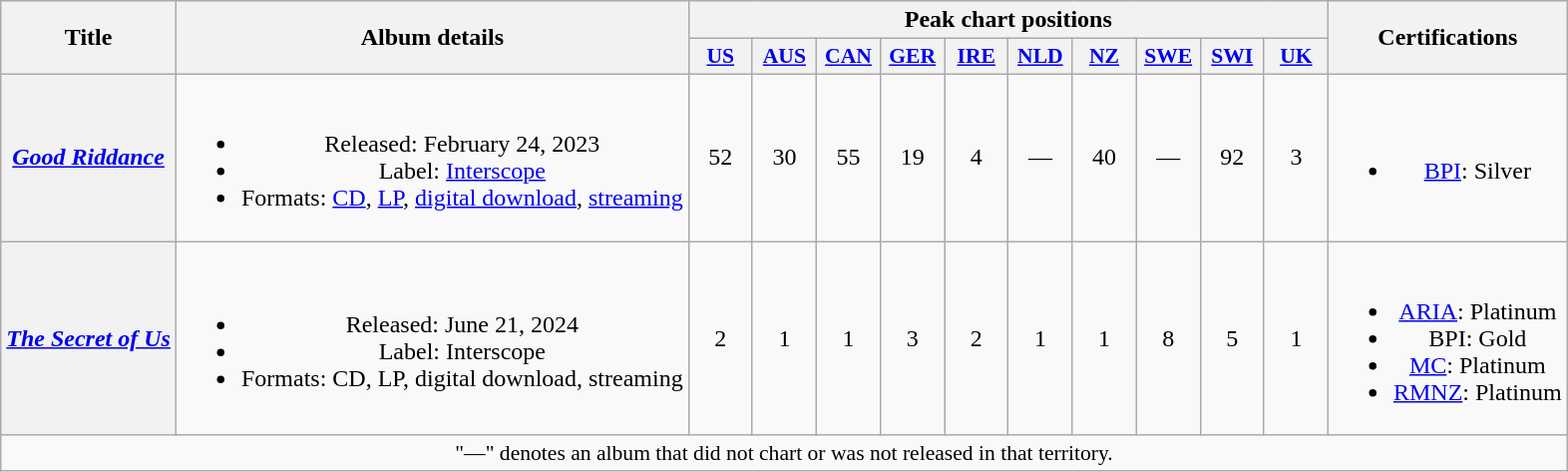<table class="wikitable plainrowheaders" style="text-align:center;">
<tr>
<th scope="col" rowspan="2">Title</th>
<th scope="col" rowspan="2">Album details</th>
<th scope="col" colspan="10">Peak chart positions</th>
<th scope="col" rowspan="2">Certifications</th>
</tr>
<tr>
<th scope="col" style="width:2.5em;font-size:90%;"><a href='#'>US</a><br></th>
<th scope="col" style="width:2.5em;font-size:90%;"><a href='#'>AUS</a><br></th>
<th scope="col" style="width:2.5em;font-size:90%;"><a href='#'>CAN</a><br></th>
<th scope="col" style="width:2.5em;font-size:90%;"><a href='#'>GER</a><br></th>
<th scope="col" style="width:2.5em;font-size:90%;"><a href='#'>IRE</a><br></th>
<th scope="col" style="width:2.5em;font-size:90%;"><a href='#'>NLD</a><br></th>
<th scope="col" style="width:2.5em;font-size:90%;"><a href='#'>NZ</a><br></th>
<th scope="col" style="width:2.5em;font-size:90%;"><a href='#'>SWE</a><br></th>
<th scope="col" style="width:2.5em;font-size:90%;"><a href='#'>SWI</a><br></th>
<th scope="col" style="width:2.5em;font-size:90%;"><a href='#'>UK</a><br></th>
</tr>
<tr>
<th scope="row"><em><a href='#'>Good Riddance</a></em></th>
<td><br><ul><li>Released: February 24, 2023</li><li>Label: <a href='#'>Interscope</a></li><li>Formats: <a href='#'>CD</a>, <a href='#'>LP</a>, <a href='#'>digital download</a>, <a href='#'>streaming</a></li></ul></td>
<td>52</td>
<td>30</td>
<td>55</td>
<td>19</td>
<td>4</td>
<td>—</td>
<td>40</td>
<td>—</td>
<td>92</td>
<td>3</td>
<td><br><ul><li><a href='#'>BPI</a>: Silver</li></ul></td>
</tr>
<tr>
<th scope="row"><em><a href='#'>The Secret of Us</a></em></th>
<td><br><ul><li>Released: June 21, 2024</li><li>Label: Interscope</li><li>Formats: CD, LP, digital download, streaming</li></ul></td>
<td>2</td>
<td>1</td>
<td>1</td>
<td>3</td>
<td>2</td>
<td>1</td>
<td>1</td>
<td>8</td>
<td>5</td>
<td>1</td>
<td><br><ul><li><a href='#'>ARIA</a>: Platinum</li><li>BPI: Gold</li><li><a href='#'>MC</a>: Platinum</li><li><a href='#'>RMNZ</a>: Platinum</li></ul></td>
</tr>
<tr>
<td colspan="16" style="font-size:90%">"—" denotes an album that did not chart or was not released in that territory.</td>
</tr>
</table>
